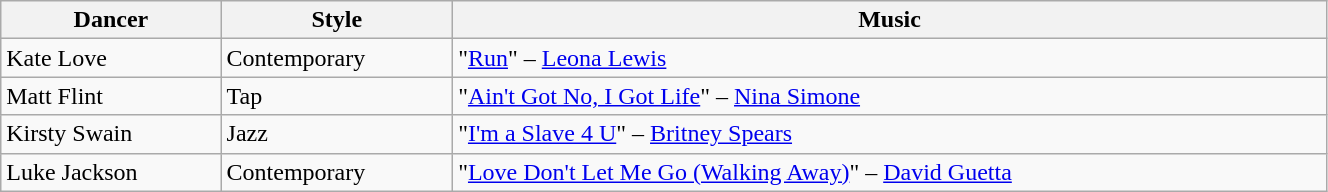<table class="wikitable" style="width:70%;">
<tr>
<th>Dancer</th>
<th>Style</th>
<th>Music</th>
</tr>
<tr>
<td>Kate Love</td>
<td>Contemporary</td>
<td>"<a href='#'>Run</a>" – <a href='#'>Leona Lewis</a></td>
</tr>
<tr>
<td>Matt Flint</td>
<td>Tap</td>
<td>"<a href='#'>Ain't Got No, I Got Life</a>" – <a href='#'>Nina Simone</a></td>
</tr>
<tr>
<td>Kirsty Swain</td>
<td>Jazz</td>
<td>"<a href='#'>I'm a Slave 4 U</a>" – <a href='#'>Britney Spears</a></td>
</tr>
<tr>
<td>Luke Jackson</td>
<td>Contemporary</td>
<td>"<a href='#'>Love Don't Let Me Go (Walking Away)</a>" – <a href='#'>David Guetta</a></td>
</tr>
</table>
